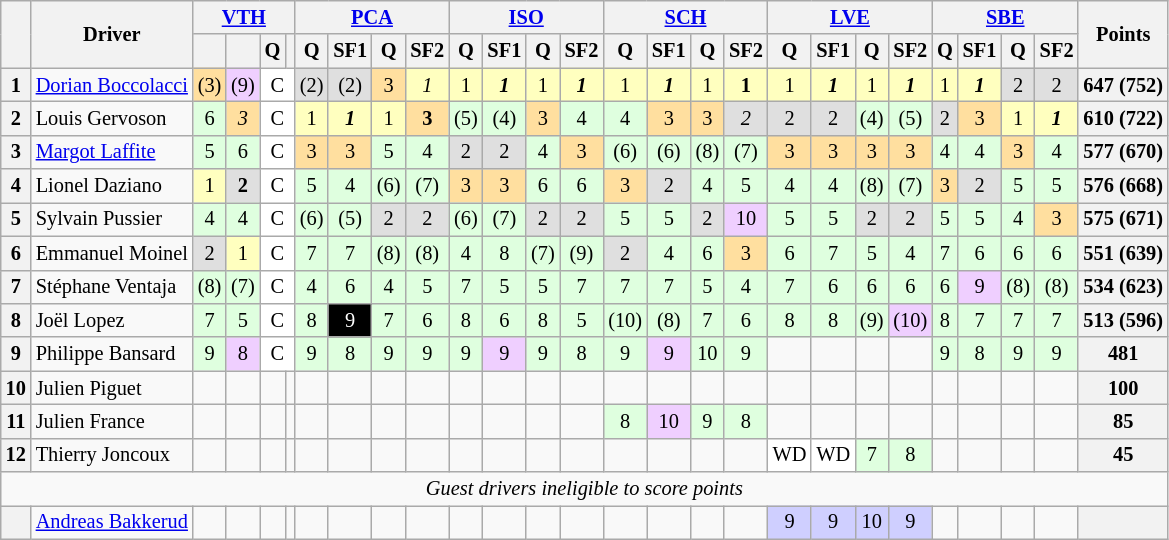<table align=left| class="wikitable" style="font-size: 85%; text-align: center">
<tr valign="top">
<th rowspan=2 valign=middle></th>
<th rowspan=2 valign=middle>Driver</th>
<th colspan=4><a href='#'>VTH</a><br></th>
<th colspan=4><a href='#'>PCA</a><br></th>
<th colspan=4><a href='#'>ISO</a><br></th>
<th colspan=4><a href='#'>SCH</a><br></th>
<th colspan=4><a href='#'>LVE</a><br></th>
<th colspan=4><a href='#'>SBE</a><br></th>
<th rowspan=2 valign=middle>Points</th>
</tr>
<tr>
<th></th>
<th></th>
<th>Q</th>
<th></th>
<th>Q</th>
<th>SF1</th>
<th>Q</th>
<th>SF2</th>
<th>Q</th>
<th>SF1</th>
<th>Q</th>
<th>SF2</th>
<th>Q</th>
<th>SF1</th>
<th>Q</th>
<th>SF2</th>
<th>Q</th>
<th>SF1</th>
<th>Q</th>
<th>SF2</th>
<th>Q</th>
<th>SF1</th>
<th>Q</th>
<th>SF2</th>
</tr>
<tr>
<th>1</th>
<td align=left> <a href='#'>Dorian Boccolacci</a></td>
<td style="background:#FFDF9F;">(3)</td>
<td style="background:#EFCFFF;">(9)</td>
<td colspan=2 style="background:#FFFFFF;">C</td>
<td style="background:#DFDFDF;">(2)</td>
<td style="background:#DFDFDF;">(2)</td>
<td style="background:#FFDF9F;">3</td>
<td style="background:#FFFFBF;"><em>1</em></td>
<td style="background:#FFFFBF;">1</td>
<td style="background:#FFFFBF;"><strong><em>1</em></strong></td>
<td style="background:#FFFFBF;">1</td>
<td style="background:#FFFFBF;"><strong><em>1</em></strong></td>
<td style="background:#FFFFBF;">1</td>
<td style="background:#FFFFBF;"><strong><em>1</em></strong></td>
<td style="background:#FFFFBF;">1</td>
<td style="background:#FFFFBF;"><strong>1</strong></td>
<td style="background:#FFFFBF;">1</td>
<td style="background:#FFFFBF;"><strong><em>1</em></strong></td>
<td style="background:#FFFFBF;">1</td>
<td style="background:#FFFFBF;"><strong><em>1</em></strong></td>
<td style="background:#FFFFBF;">1</td>
<td style="background:#FFFFBF;"><strong><em>1</em></strong></td>
<td style="background:#DFDFDF;">2</td>
<td style="background:#DFDFDF;">2</td>
<th>647 (752)</th>
</tr>
<tr>
<th>2</th>
<td align=left> Louis Gervoson</td>
<td style="background:#DFFFDF;">6</td>
<td style="background:#FFDF9F;"><em>3</em></td>
<td colspan=2 style="background:#FFFFFF;">C</td>
<td style="background:#FFFFBF;">1</td>
<td style="background:#FFFFBF;"><strong><em>1</em></strong></td>
<td style="background:#FFFFBF;">1</td>
<td style="background:#FFDF9F;"><strong>3</strong></td>
<td style="background:#DFFFDF;">(5)</td>
<td style="background:#DFFFDF;">(4)</td>
<td style="background:#FFDF9F;">3</td>
<td style="background:#DFFFDF;">4</td>
<td style="background:#DFFFDF;">4</td>
<td style="background:#FFDF9F;">3</td>
<td style="background:#FFDF9F;">3</td>
<td style="background:#DFDFDF;"><em>2</em></td>
<td style="background:#DFDFDF;">2</td>
<td style="background:#DFDFDF;">2</td>
<td style="background:#DFFFDF;">(4)</td>
<td style="background:#DFFFDF;">(5)</td>
<td style="background:#DFDFDF;">2</td>
<td style="background:#FFDF9F;">3</td>
<td style="background:#FFFFBF;">1</td>
<td style="background:#FFFFBF;"><strong><em>1</em></strong></td>
<th>610 (722)</th>
</tr>
<tr>
<th>3</th>
<td align=left> <a href='#'>Margot Laffite</a></td>
<td style="background:#DFFFDF;">5</td>
<td style="background:#DFFFDF;">6</td>
<td colspan=2 style="background:#FFFFFF;">C</td>
<td style="background:#FFDF9F;">3</td>
<td style="background:#FFDF9F;">3</td>
<td style="background:#DFFFDF;">5</td>
<td style="background:#DFFFDF;">4</td>
<td style="background:#DFDFDF;">2</td>
<td style="background:#DFDFDF;">2</td>
<td style="background:#DFFFDF;">4</td>
<td style="background:#FFDF9F;">3</td>
<td style="background:#DFFFDF;">(6)</td>
<td style="background:#DFFFDF;">(6)</td>
<td style="background:#DFFFDF;">(8)</td>
<td style="background:#DFFFDF;">(7)</td>
<td style="background:#FFDF9F;">3</td>
<td style="background:#FFDF9F;">3</td>
<td style="background:#FFDF9F;">3</td>
<td style="background:#FFDF9F;">3</td>
<td style="background:#DFFFDF;">4</td>
<td style="background:#DFFFDF;">4</td>
<td style="background:#FFDF9F;">3</td>
<td style="background:#DFFFDF;">4</td>
<th>577 (670)</th>
</tr>
<tr>
<th>4</th>
<td align=left> Lionel Daziano</td>
<td style="background:#FFFFBF;">1</td>
<td style="background:#DFDFDF;"><strong>2</strong></td>
<td colspan=2 style="background:#FFFFFF;">C</td>
<td style="background:#DFFFDF;">5</td>
<td style="background:#DFFFDF;">4</td>
<td style="background:#DFFFDF;">(6)</td>
<td style="background:#DFFFDF;">(7)</td>
<td style="background:#FFDF9F;">3</td>
<td style="background:#FFDF9F;">3</td>
<td style="background:#DFFFDF;">6</td>
<td style="background:#DFFFDF;">6</td>
<td style="background:#FFDF9F;">3</td>
<td style="background:#DFDFDF;">2</td>
<td style="background:#DFFFDF;">4</td>
<td style="background:#DFFFDF;">5</td>
<td style="background:#DFFFDF;">4</td>
<td style="background:#DFFFDF;">4</td>
<td style="background:#DFFFDF;">(8)</td>
<td style="background:#DFFFDF;">(7)</td>
<td style="background:#FFDF9F;">3</td>
<td style="background:#DFDFDF;">2</td>
<td style="background:#DFFFDF;">5</td>
<td style="background:#DFFFDF;">5</td>
<th>576 (668)</th>
</tr>
<tr>
<th>5</th>
<td align=left> Sylvain Pussier</td>
<td style="background:#DFFFDF;">4</td>
<td style="background:#DFFFDF;">4</td>
<td colspan=2 style="background:#FFFFFF;">C</td>
<td style="background:#DFFFDF;">(6)</td>
<td style="background:#DFFFDF;">(5)</td>
<td style="background:#DFDFDF;">2</td>
<td style="background:#DFDFDF;">2</td>
<td style="background:#DFFFDF;">(6)</td>
<td style="background:#DFFFDF;">(7)</td>
<td style="background:#DFDFDF;">2</td>
<td style="background:#DFDFDF;">2</td>
<td style="background:#DFFFDF;">5</td>
<td style="background:#DFFFDF;">5</td>
<td style="background:#DFDFDF;">2</td>
<td style="background:#EFCFFF;">10</td>
<td style="background:#DFFFDF;">5</td>
<td style="background:#DFFFDF;">5</td>
<td style="background:#DFDFDF;">2</td>
<td style="background:#DFDFDF;">2</td>
<td style="background:#DFFFDF;">5</td>
<td style="background:#DFFFDF;">5</td>
<td style="background:#DFFFDF;">4</td>
<td style="background:#FFDF9F;">3</td>
<th>575 (671)</th>
</tr>
<tr>
<th>6</th>
<td align=left> Emmanuel Moinel</td>
<td style="background:#DFDFDF;">2</td>
<td style="background:#FFFFBF;">1</td>
<td colspan=2 style="background:#FFFFFF;">C</td>
<td style="background:#DFFFDF;">7</td>
<td style="background:#DFFFDF;">7</td>
<td style="background:#DFFFDF;">(8)</td>
<td style="background:#DFFFDF;">(8)</td>
<td style="background:#DFFFDF;">4</td>
<td style="background:#DFFFDF;">8</td>
<td style="background:#DFFFDF;">(7)</td>
<td style="background:#DFFFDF;">(9)</td>
<td style="background:#DFDFDF;">2</td>
<td style="background:#DFFFDF;">4</td>
<td style="background:#DFFFDF;">6</td>
<td style="background:#FFDF9F;">3</td>
<td style="background:#DFFFDF;">6</td>
<td style="background:#DFFFDF;">7</td>
<td style="background:#DFFFDF;">5</td>
<td style="background:#DFFFDF;">4</td>
<td style="background:#DFFFDF;">7</td>
<td style="background:#DFFFDF;">6</td>
<td style="background:#DFFFDF;">6</td>
<td style="background:#DFFFDF;">6</td>
<th>551 (639)</th>
</tr>
<tr>
<th>7</th>
<td align=left> Stéphane Ventaja</td>
<td style="background:#DFFFDF;">(8)</td>
<td style="background:#DFFFDF;">(7)</td>
<td colspan=2 style="background:#FFFFFF;">C</td>
<td style="background:#DFFFDF;">4</td>
<td style="background:#DFFFDF;">6</td>
<td style="background:#DFFFDF;">4</td>
<td style="background:#DFFFDF;">5</td>
<td style="background:#DFFFDF;">7</td>
<td style="background:#DFFFDF;">5</td>
<td style="background:#DFFFDF;">5</td>
<td style="background:#DFFFDF;">7</td>
<td style="background:#DFFFDF;">7</td>
<td style="background:#DFFFDF;">7</td>
<td style="background:#DFFFDF;">5</td>
<td style="background:#DFFFDF;">4</td>
<td style="background:#DFFFDF;">7</td>
<td style="background:#DFFFDF;">6</td>
<td style="background:#DFFFDF;">6</td>
<td style="background:#DFFFDF;">6</td>
<td style="background:#DFFFDF;">6</td>
<td style="background:#EFCFFF;">9</td>
<td style="background:#DFFFDF;">(8)</td>
<td style="background:#DFFFDF;">(8)</td>
<th>534 (623)</th>
</tr>
<tr>
<th>8</th>
<td align=left> Joël Lopez</td>
<td style="background:#DFFFDF;">7</td>
<td style="background:#DFFFDF;">5</td>
<td colspan=2 style="background:#FFFFFF;">C</td>
<td style="background:#DFFFDF;">8</td>
<td style="background:#000000; color:white;">9</td>
<td style="background:#DFFFDF;">7</td>
<td style="background:#DFFFDF;">6</td>
<td style="background:#DFFFDF;">8</td>
<td style="background:#DFFFDF;">6</td>
<td style="background:#DFFFDF;">8</td>
<td style="background:#DFFFDF;">5</td>
<td style="background:#DFFFDF;">(10)</td>
<td style="background:#DFFFDF;">(8)</td>
<td style="background:#DFFFDF;">7</td>
<td style="background:#DFFFDF;">6</td>
<td style="background:#DFFFDF;">8</td>
<td style="background:#DFFFDF;">8</td>
<td style="background:#DFFFDF;">(9)</td>
<td style="background:#EFCFFF;">(10)</td>
<td style="background:#DFFFDF;">8</td>
<td style="background:#DFFFDF;">7</td>
<td style="background:#DFFFDF;">7</td>
<td style="background:#DFFFDF;">7</td>
<th>513 (596)</th>
</tr>
<tr>
<th>9</th>
<td align=left> Philippe Bansard</td>
<td style="background:#DFFFDF;">9</td>
<td style="background:#EFCFFF;">8</td>
<td colspan=2 style="background:#FFFFFF;">C</td>
<td style="background:#DFFFDF;">9</td>
<td style="background:#DFFFDF;">8</td>
<td style="background:#DFFFDF;">9</td>
<td style="background:#DFFFDF;">9</td>
<td style="background:#DFFFDF;">9</td>
<td style="background:#EFCFFF;">9</td>
<td style="background:#DFFFDF;">9</td>
<td style="background:#DFFFDF;">8</td>
<td style="background:#DFFFDF;">9</td>
<td style="background:#EFCFFF;">9</td>
<td style="background:#DFFFDF;">10</td>
<td style="background:#DFFFDF;">9</td>
<td></td>
<td></td>
<td></td>
<td></td>
<td style="background:#DFFFDF;">9</td>
<td style="background:#DFFFDF;">8</td>
<td style="background:#DFFFDF;">9</td>
<td style="background:#DFFFDF;">9</td>
<th>481</th>
</tr>
<tr>
<th>10</th>
<td align=left> Julien Piguet</td>
<td></td>
<td></td>
<td></td>
<td></td>
<td></td>
<td></td>
<td></td>
<td></td>
<td></td>
<td></td>
<td></td>
<td></td>
<td></td>
<td></td>
<td></td>
<td></td>
<td></td>
<td></td>
<td></td>
<td></td>
<td></td>
<td></td>
<td></td>
<td></td>
<th>100</th>
</tr>
<tr>
<th>11</th>
<td align=left> Julien France</td>
<td></td>
<td></td>
<td></td>
<td></td>
<td></td>
<td></td>
<td></td>
<td></td>
<td></td>
<td></td>
<td></td>
<td></td>
<td style="background:#DFFFDF;">8</td>
<td style="background:#EFCFFF;">10</td>
<td style="background:#DFFFDF;">9</td>
<td style="background:#DFFFDF;">8</td>
<td></td>
<td></td>
<td></td>
<td></td>
<td></td>
<td></td>
<td></td>
<td></td>
<th>85</th>
</tr>
<tr>
<th>12</th>
<td align=left> Thierry Joncoux</td>
<td></td>
<td></td>
<td></td>
<td></td>
<td></td>
<td></td>
<td></td>
<td></td>
<td></td>
<td></td>
<td></td>
<td></td>
<td></td>
<td></td>
<td></td>
<td></td>
<td style="background:#FFFFFF;">WD</td>
<td style="background:#FFFFFF;">WD</td>
<td style="background:#DFFFDF;">7</td>
<td style="background:#DFFFDF;">8</td>
<td></td>
<td></td>
<td></td>
<td></td>
<th>45</th>
</tr>
<tr>
<td colspan=27><em>Guest drivers ineligible to score points</em></td>
</tr>
<tr>
<th></th>
<td align=left> <a href='#'>Andreas Bakkerud</a></td>
<td></td>
<td></td>
<td></td>
<td></td>
<td></td>
<td></td>
<td></td>
<td></td>
<td></td>
<td></td>
<td></td>
<td></td>
<td></td>
<td></td>
<td></td>
<td></td>
<td style="background:#CFCFFF;">9</td>
<td style="background:#CFCFFF;">9</td>
<td style="background:#CFCFFF;">10</td>
<td style="background:#CFCFFF;">9</td>
<td></td>
<td></td>
<td></td>
<td></td>
<th></th>
</tr>
</table>
